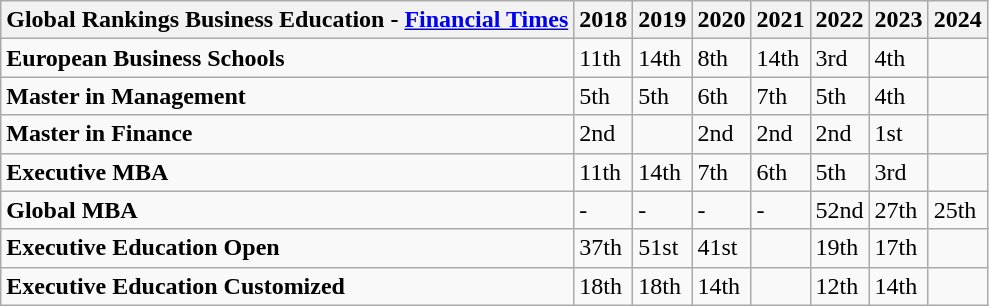<table class="wikitable">
<tr>
<th>Global Rankings Business Education - <a href='#'>Financial Times</a></th>
<th>2018</th>
<th>2019</th>
<th>2020</th>
<th>2021</th>
<th>2022</th>
<th>2023</th>
<th>2024</th>
</tr>
<tr>
<td><strong>European Business Schools</strong></td>
<td>11th</td>
<td>14th</td>
<td>8th</td>
<td>14th</td>
<td>3rd</td>
<td>4th</td>
<td></td>
</tr>
<tr>
<td><strong>Master in Management</strong></td>
<td>5th</td>
<td>5th</td>
<td>6th</td>
<td>7th</td>
<td>5th</td>
<td>4th</td>
<td></td>
</tr>
<tr>
<td><strong>Master in Finance</strong></td>
<td>2nd</td>
<td></td>
<td>2nd</td>
<td>2nd</td>
<td>2nd</td>
<td>1st</td>
<td></td>
</tr>
<tr>
<td><strong>Executive MBA</strong></td>
<td>11th</td>
<td>14th</td>
<td>7th</td>
<td>6th</td>
<td>5th</td>
<td>3rd</td>
<td></td>
</tr>
<tr>
<td><strong>Global MBA</strong></td>
<td>-</td>
<td>-</td>
<td>-</td>
<td>-</td>
<td>52nd</td>
<td>27th</td>
<td>25th</td>
</tr>
<tr>
<td><strong>Executive Education Open</strong></td>
<td>37th</td>
<td>51st</td>
<td>41st</td>
<td></td>
<td>19th</td>
<td>17th</td>
<td></td>
</tr>
<tr>
<td><strong>Executive Education Customized</strong></td>
<td>18th</td>
<td>18th</td>
<td>14th</td>
<td></td>
<td>12th</td>
<td>14th</td>
<td></td>
</tr>
</table>
